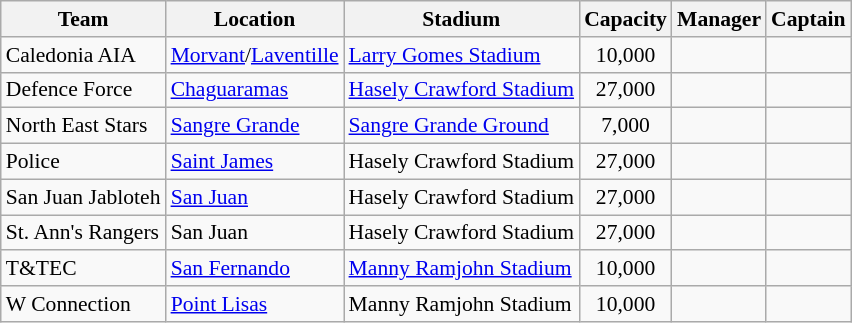<table class="sortable wikitable" style="font-size:90%;">
<tr>
<th>Team</th>
<th>Location</th>
<th>Stadium</th>
<th>Capacity</th>
<th>Manager</th>
<th>Captain</th>
</tr>
<tr>
<td>Caledonia AIA</td>
<td><a href='#'>Morvant</a>/<a href='#'>Laventille</a></td>
<td><a href='#'>Larry Gomes Stadium</a></td>
<td align=center>10,000</td>
<td> </td>
<td> </td>
</tr>
<tr>
<td>Defence Force</td>
<td><a href='#'>Chaguaramas</a></td>
<td><a href='#'>Hasely Crawford Stadium</a></td>
<td align=center>27,000</td>
<td> </td>
<td> </td>
</tr>
<tr>
<td>North East Stars</td>
<td><a href='#'>Sangre Grande</a></td>
<td><a href='#'>Sangre Grande Ground</a></td>
<td align=center>7,000</td>
<td> </td>
<td> </td>
</tr>
<tr>
<td>Police</td>
<td><a href='#'>Saint James</a></td>
<td>Hasely Crawford Stadium</td>
<td align=center>27,000</td>
<td> </td>
<td> </td>
</tr>
<tr>
<td>San Juan Jabloteh</td>
<td><a href='#'>San Juan</a></td>
<td>Hasely Crawford Stadium</td>
<td align=center>27,000</td>
<td> </td>
<td> </td>
</tr>
<tr>
<td>St. Ann's Rangers</td>
<td>San Juan</td>
<td>Hasely Crawford Stadium</td>
<td align=center>27,000</td>
<td> </td>
<td> </td>
</tr>
<tr>
<td>T&TEC</td>
<td><a href='#'>San Fernando</a></td>
<td><a href='#'>Manny Ramjohn Stadium</a></td>
<td align=center>10,000</td>
<td> </td>
<td> </td>
</tr>
<tr>
<td>W Connection</td>
<td><a href='#'>Point Lisas</a></td>
<td>Manny Ramjohn Stadium</td>
<td align=center>10,000</td>
<td> </td>
<td> </td>
</tr>
</table>
